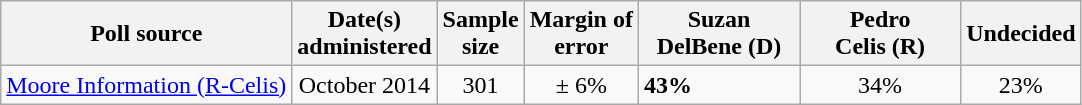<table class="wikitable">
<tr>
<th>Poll source</th>
<th>Date(s)<br>administered</th>
<th>Sample<br>size</th>
<th>Margin of<br>error</th>
<th style="width:100px;">Suzan<br>DelBene (D)</th>
<th style="width:100px;">Pedro<br>Celis (R)</th>
<th>Undecided</th>
</tr>
<tr>
<td><a href='#'>Moore Information (R-Celis)</a></td>
<td align=center>October 2014</td>
<td align=center>301</td>
<td align=center>± 6%</td>
<td><strong>43%</strong></td>
<td align=center>34%</td>
<td align=center>23%</td>
</tr>
</table>
